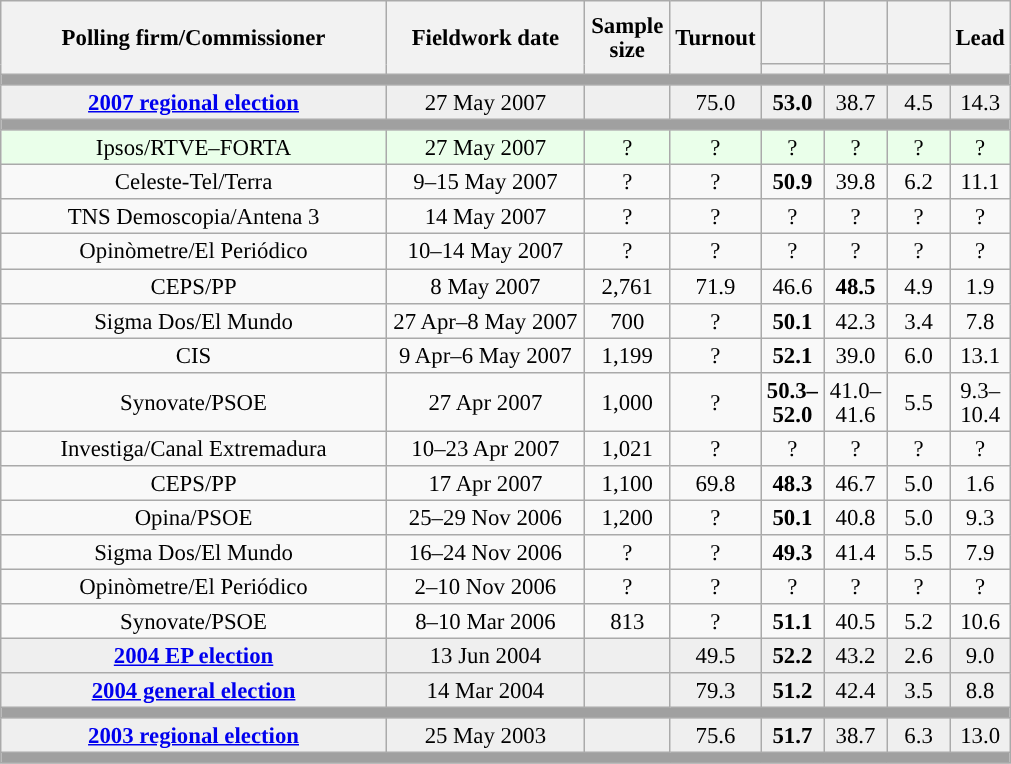<table class="wikitable collapsible collapsed" style="text-align:center; font-size:95%; line-height:16px;">
<tr style="height:42px;">
<th style="width:250px;" rowspan="2">Polling firm/Commissioner</th>
<th style="width:125px;" rowspan="2">Fieldwork date</th>
<th style="width:50px;" rowspan="2">Sample size</th>
<th style="width:45px;" rowspan="2">Turnout</th>
<th style="width:35px;"></th>
<th style="width:35px;"></th>
<th style="width:35px;"></th>
<th style="width:30px;" rowspan="2">Lead</th>
</tr>
<tr>
<th style="color:inherit;background:"></th>
<th style="color:inherit;background:"></th>
<th style="color:inherit;background:"></th>
</tr>
<tr>
<td colspan="8" style="background:#A0A0A0"></td>
</tr>
<tr style="background:#EFEFEF;">
<td><strong><a href='#'>2007 regional election</a></strong></td>
<td>27 May 2007</td>
<td></td>
<td>75.0</td>
<td><strong>53.0</strong><br></td>
<td>38.7<br></td>
<td>4.5<br></td>
<td style="background:">14.3</td>
</tr>
<tr>
<td colspan="8" style="background:#A0A0A0"></td>
</tr>
<tr style="background:#EAFFEA;">
<td>Ipsos/RTVE–FORTA</td>
<td>27 May 2007</td>
<td>?</td>
<td>?</td>
<td>?<br></td>
<td>?<br></td>
<td>?<br></td>
<td style="background:">?</td>
</tr>
<tr>
<td>Celeste-Tel/Terra</td>
<td>9–15 May 2007</td>
<td>?</td>
<td>?</td>
<td><strong>50.9</strong><br></td>
<td>39.8<br></td>
<td>6.2<br></td>
<td style="background:">11.1</td>
</tr>
<tr>
<td>TNS Demoscopia/Antena 3</td>
<td>14 May 2007</td>
<td>?</td>
<td>?</td>
<td>?<br></td>
<td>?<br></td>
<td>?<br></td>
<td style="background:">?</td>
</tr>
<tr>
<td>Opinòmetre/El Periódico</td>
<td>10–14 May 2007</td>
<td>?</td>
<td>?</td>
<td>?<br></td>
<td>?<br></td>
<td>?<br></td>
<td style="background:">?</td>
</tr>
<tr>
<td>CEPS/PP</td>
<td>8 May 2007</td>
<td>2,761</td>
<td>71.9</td>
<td>46.6<br></td>
<td><strong>48.5</strong><br></td>
<td>4.9<br></td>
<td style="background:">1.9</td>
</tr>
<tr>
<td>Sigma Dos/El Mundo</td>
<td>27 Apr–8 May 2007</td>
<td>700</td>
<td>?</td>
<td><strong>50.1</strong><br></td>
<td>42.3<br></td>
<td>3.4<br></td>
<td style="background:">7.8</td>
</tr>
<tr>
<td>CIS</td>
<td>9 Apr–6 May 2007</td>
<td>1,199</td>
<td>?</td>
<td><strong>52.1</strong><br></td>
<td>39.0<br></td>
<td>6.0<br></td>
<td style="background:">13.1</td>
</tr>
<tr>
<td>Synovate/PSOE</td>
<td>27 Apr 2007</td>
<td>1,000</td>
<td>?</td>
<td><strong>50.3–<br>52.0</strong><br></td>
<td>41.0–<br>41.6<br></td>
<td>5.5<br></td>
<td style="background:">9.3–<br>10.4</td>
</tr>
<tr>
<td>Investiga/Canal Extremadura</td>
<td>10–23 Apr 2007</td>
<td>1,021</td>
<td>?</td>
<td>?<br></td>
<td>?<br></td>
<td>?<br></td>
<td style="background:">?</td>
</tr>
<tr>
<td>CEPS/PP</td>
<td>17 Apr 2007</td>
<td>1,100</td>
<td>69.8</td>
<td><strong>48.3</strong><br></td>
<td>46.7<br></td>
<td>5.0<br></td>
<td style="background:">1.6</td>
</tr>
<tr>
<td>Opina/PSOE</td>
<td>25–29 Nov 2006</td>
<td>1,200</td>
<td>?</td>
<td><strong>50.1</strong><br></td>
<td>40.8<br></td>
<td>5.0<br></td>
<td style="background:">9.3</td>
</tr>
<tr>
<td>Sigma Dos/El Mundo</td>
<td>16–24 Nov 2006</td>
<td>?</td>
<td>?</td>
<td><strong>49.3</strong><br></td>
<td>41.4<br></td>
<td>5.5<br></td>
<td style="background:">7.9</td>
</tr>
<tr>
<td>Opinòmetre/El Periódico</td>
<td>2–10 Nov 2006</td>
<td>?</td>
<td>?</td>
<td>?<br></td>
<td>?<br></td>
<td>?<br></td>
<td style="background:">?</td>
</tr>
<tr>
<td>Synovate/PSOE</td>
<td>8–10 Mar 2006</td>
<td>813</td>
<td>?</td>
<td><strong>51.1</strong><br></td>
<td>40.5<br></td>
<td>5.2<br></td>
<td style="background:">10.6</td>
</tr>
<tr style="background:#EFEFEF;">
<td><strong><a href='#'>2004 EP election</a></strong></td>
<td>13 Jun 2004</td>
<td></td>
<td>49.5</td>
<td><strong>52.2</strong><br></td>
<td>43.2<br></td>
<td>2.6<br></td>
<td style="background:">9.0</td>
</tr>
<tr style="background:#EFEFEF;">
<td><strong><a href='#'>2004 general election</a></strong></td>
<td>14 Mar 2004</td>
<td></td>
<td>79.3</td>
<td><strong>51.2</strong><br></td>
<td>42.4<br></td>
<td>3.5<br></td>
<td style="background:">8.8</td>
</tr>
<tr>
<td colspan="8" style="background:#A0A0A0"></td>
</tr>
<tr style="background:#EFEFEF;">
<td><strong><a href='#'>2003 regional election</a></strong></td>
<td>25 May 2003</td>
<td></td>
<td>75.6</td>
<td><strong>51.7</strong><br></td>
<td>38.7<br></td>
<td>6.3<br></td>
<td style="background:">13.0</td>
</tr>
<tr>
<td colspan="8" style="background:#A0A0A0"></td>
</tr>
</table>
